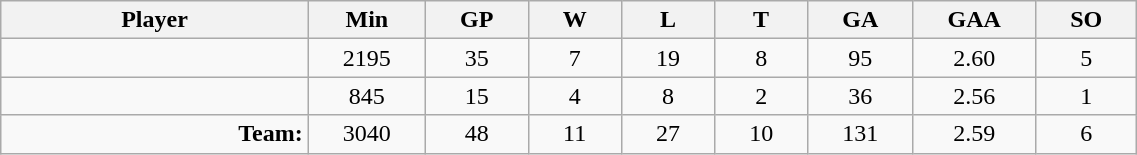<table class="wikitable sortable" width="60%">
<tr>
<th bgcolor="#DDDDFF" width="10%">Player</th>
<th width="3%" bgcolor="#DDDDFF" title="Minutes played">Min</th>
<th width="3%" bgcolor="#DDDDFF" title="Games played in">GP</th>
<th width="3%" bgcolor="#DDDDFF" title="Games played in">W</th>
<th width="3%" bgcolor="#DDDDFF"title="Games played in">L</th>
<th width="3%" bgcolor="#DDDDFF" title="Ties">T</th>
<th width="3%" bgcolor="#DDDDFF" title="Goals against">GA</th>
<th width="3%" bgcolor="#DDDDFF" title="Goals against average">GAA</th>
<th width="3%" bgcolor="#DDDDFF"title="Shut-outs">SO</th>
</tr>
<tr align="center">
<td align="right"></td>
<td>2195</td>
<td>35</td>
<td>7</td>
<td>19</td>
<td>8</td>
<td>95</td>
<td>2.60</td>
<td>5</td>
</tr>
<tr align="center">
<td align="right"></td>
<td>845</td>
<td>15</td>
<td>4</td>
<td>8</td>
<td>2</td>
<td>36</td>
<td>2.56</td>
<td>1</td>
</tr>
<tr align="center">
<td align="right"><strong>Team:</strong></td>
<td>3040</td>
<td>48</td>
<td>11</td>
<td>27</td>
<td>10</td>
<td>131</td>
<td>2.59</td>
<td>6</td>
</tr>
</table>
